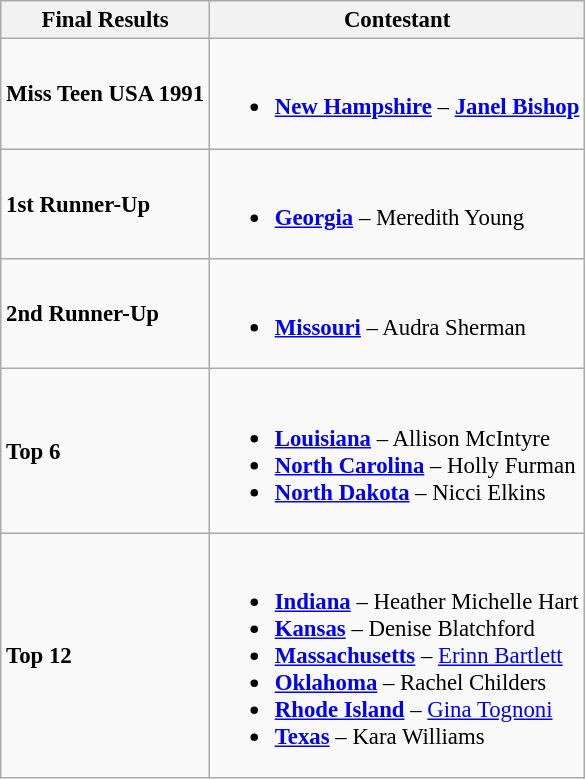<table class="wikitable sortable" style="font-size:95%;">
<tr>
<th>Final Results</th>
<th>Contestant</th>
</tr>
<tr>
<td><strong>Miss Teen USA 1991</strong></td>
<td><br><ul><li><strong> <a href='#'>New Hampshire</a></strong> – <strong><a href='#'>Janel Bishop</a></strong></li></ul></td>
</tr>
<tr>
<td><strong>1st Runner-Up</strong></td>
<td><br><ul><li><strong> <a href='#'>Georgia</a></strong> – Meredith Young</li></ul></td>
</tr>
<tr>
<td><strong>2nd Runner-Up</strong></td>
<td><br><ul><li><strong> <a href='#'>Missouri</a></strong> –  Audra Sherman</li></ul></td>
</tr>
<tr>
<td><strong>Top 6</strong></td>
<td><br><ul><li><strong> <a href='#'>Louisiana</a></strong> – Allison McIntyre</li><li><strong> <a href='#'>North Carolina</a></strong> –  Holly Furman</li><li><strong> <a href='#'>North Dakota</a></strong> – Nicci Elkins</li></ul></td>
</tr>
<tr>
<td><strong>Top 12</strong></td>
<td><br><ul><li><strong> <a href='#'>Indiana</a></strong> –  Heather Michelle Hart</li><li><strong> <a href='#'>Kansas</a></strong> – Denise Blatchford</li><li><strong> <a href='#'>Massachusetts</a></strong> – <a href='#'>Erinn Bartlett</a></li><li><strong> <a href='#'>Oklahoma</a></strong> – Rachel Childers</li><li><strong> <a href='#'>Rhode Island</a></strong> – <a href='#'>Gina Tognoni</a></li><li><strong> <a href='#'>Texas</a></strong> – Kara Williams</li></ul></td>
</tr>
</table>
